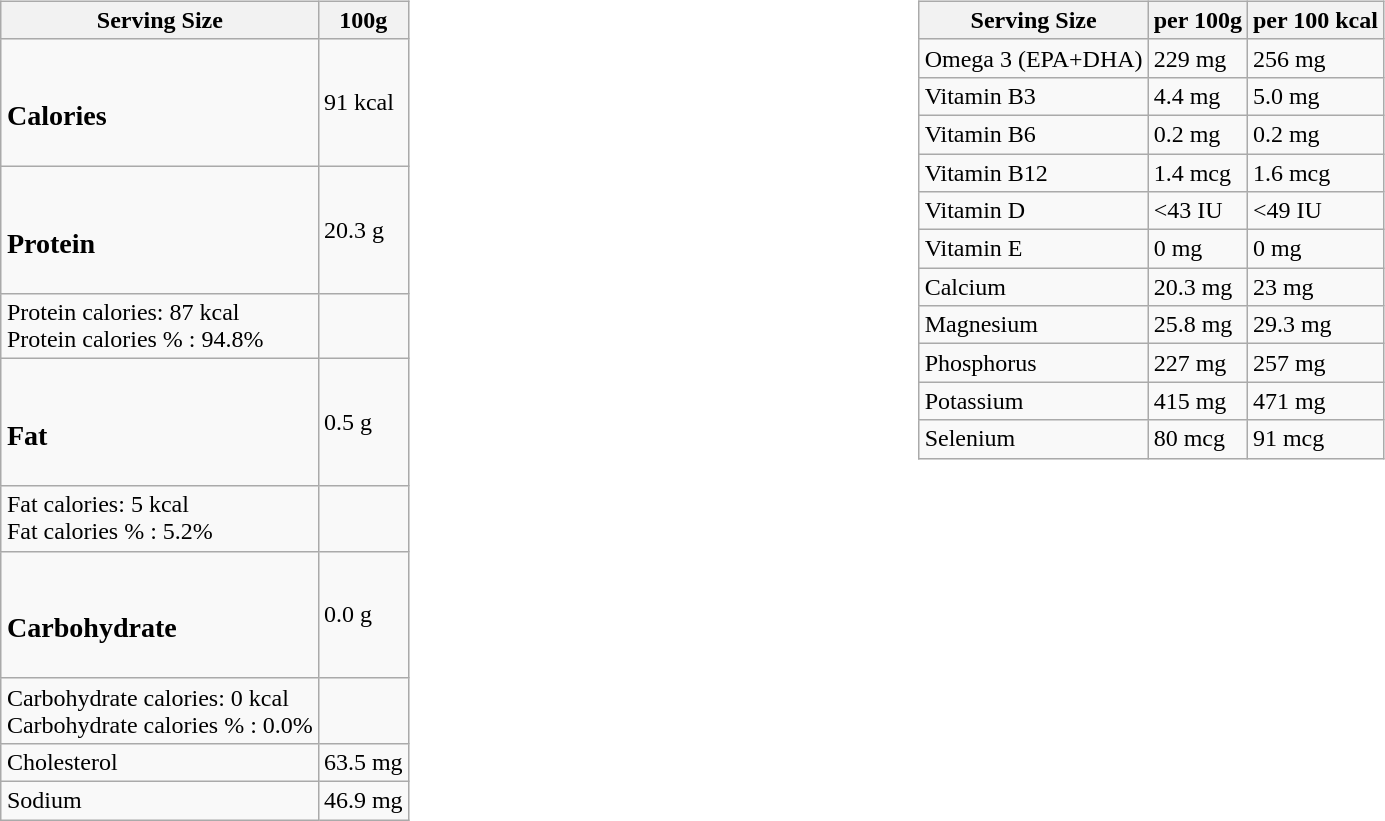<table style="width:100%; text-align:left;">
<tr style="vertical-align:top;">
<td style="width:50%;"><br><table class="wikitable" style="margin:auto; text-align:left;">
<tr>
<th>Serving Size</th>
<th>100g</th>
</tr>
<tr>
<td><br><h3>Calories</h3></td>
<td>91 kcal</td>
</tr>
<tr>
<td><br><h3>Protein</h3></td>
<td>20.3 g</td>
</tr>
<tr>
<td>Protein calories: 87 kcal<br>Protein calories % : 94.8%</td>
<td></td>
</tr>
<tr>
<td><br><h3>Fat</h3></td>
<td>0.5 g</td>
</tr>
<tr>
<td>Fat calories: 5 kcal<br>Fat calories % : 5.2%</td>
<td></td>
</tr>
<tr>
<td><br><h3>Carbohydrate</h3></td>
<td>0.0 g</td>
</tr>
<tr>
<td>Carbohydrate calories: 0 kcal<br>Carbohydrate calories % : 0.0%</td>
<td></td>
</tr>
<tr>
<td>Cholesterol</td>
<td>63.5 mg</td>
</tr>
<tr>
<td>Sodium</td>
<td>46.9 mg</td>
</tr>
</table>
</td>
<td style="width:50%;"><br><table class="wikitable" style="margin:auto; text-align:left;">
<tr>
<th>Serving Size</th>
<th>per 100g</th>
<th>per 100 kcal</th>
</tr>
<tr>
<td>Omega 3 (EPA+DHA)</td>
<td>229 mg</td>
<td>256 mg</td>
</tr>
<tr>
<td>Vitamin B3</td>
<td>4.4 mg</td>
<td>5.0 mg</td>
</tr>
<tr>
<td>Vitamin B6</td>
<td>0.2 mg</td>
<td>0.2 mg</td>
</tr>
<tr>
<td>Vitamin B12</td>
<td>1.4 mcg</td>
<td>1.6 mcg</td>
</tr>
<tr>
<td>Vitamin D</td>
<td><43 IU</td>
<td><49 IU</td>
</tr>
<tr>
<td>Vitamin E</td>
<td>0 mg</td>
<td>0 mg</td>
</tr>
<tr>
<td>Calcium</td>
<td>20.3 mg</td>
<td>23 mg</td>
</tr>
<tr>
<td>Magnesium</td>
<td>25.8 mg</td>
<td>29.3 mg</td>
</tr>
<tr>
<td>Phosphorus</td>
<td>227 mg</td>
<td>257 mg</td>
</tr>
<tr>
<td>Potassium</td>
<td>415 mg</td>
<td>471 mg</td>
</tr>
<tr>
<td>Selenium</td>
<td>80 mcg</td>
<td>91 mcg</td>
</tr>
</table>
</td>
</tr>
</table>
